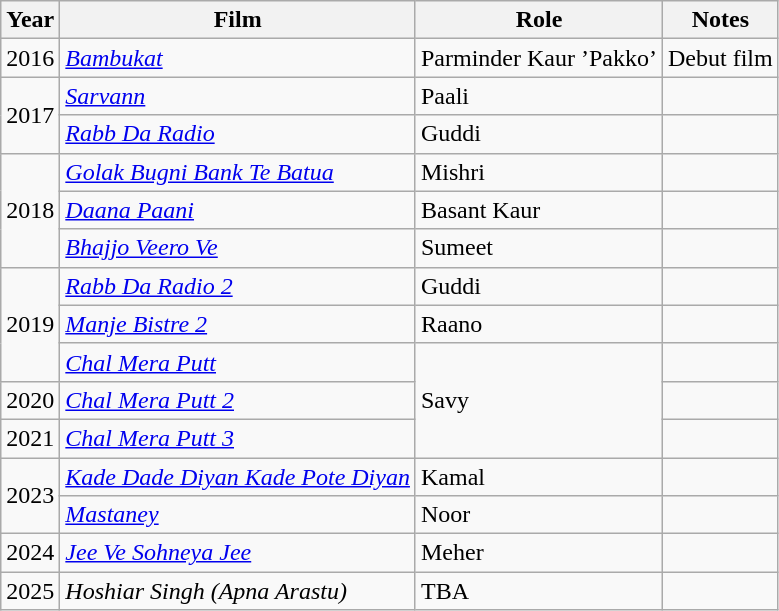<table class="wikitable">
<tr>
<th>Year</th>
<th>Film</th>
<th>Role</th>
<th>Notes</th>
</tr>
<tr>
<td>2016</td>
<td><em><a href='#'>Bambukat</a></em></td>
<td>Parminder Kaur ’Pakko’</td>
<td>Debut film</td>
</tr>
<tr>
<td rowspan="2">2017</td>
<td><em><a href='#'>Sarvann</a></em></td>
<td>Paali</td>
<td></td>
</tr>
<tr>
<td><em><a href='#'>Rabb Da Radio</a></em></td>
<td>Guddi</td>
<td></td>
</tr>
<tr>
<td rowspan="3">2018</td>
<td><em><a href='#'>Golak Bugni Bank Te Batua</a></em></td>
<td>Mishri</td>
<td></td>
</tr>
<tr>
<td><em><a href='#'>Daana Paani</a></em></td>
<td>Basant Kaur</td>
<td></td>
</tr>
<tr>
<td><em><a href='#'>Bhajjo Veero Ve</a></em></td>
<td>Sumeet</td>
<td></td>
</tr>
<tr>
<td rowspan="3">2019</td>
<td><em><a href='#'>Rabb Da Radio 2</a></em></td>
<td>Guddi</td>
<td></td>
</tr>
<tr>
<td><em><a href='#'>Manje Bistre 2</a></em></td>
<td>Raano</td>
<td></td>
</tr>
<tr>
<td><em><a href='#'>Chal Mera Putt</a></em></td>
<td rowspan="3">Savy</td>
<td></td>
</tr>
<tr>
<td>2020</td>
<td><em><a href='#'>Chal Mera Putt 2</a></em></td>
<td></td>
</tr>
<tr>
<td>2021</td>
<td><em><a href='#'>Chal Mera Putt 3</a></em></td>
<td></td>
</tr>
<tr>
<td rowspan="2">2023</td>
<td><em><a href='#'>Kade Dade Diyan Kade Pote Diyan</a></em></td>
<td>Kamal</td>
<td></td>
</tr>
<tr>
<td><em><a href='#'>Mastaney</a></em></td>
<td>Noor</td>
<td></td>
</tr>
<tr>
<td>2024</td>
<td><em><a href='#'>Jee Ve Sohneya Jee</a></em></td>
<td>Meher</td>
<td></td>
</tr>
<tr>
<td>2025</td>
<td><em>Hoshiar Singh (Apna Arastu)</em> </td>
<td>TBA</td>
<td></td>
</tr>
</table>
